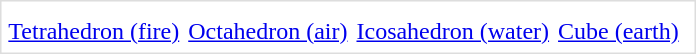<table style="border:1px solid #ddd; text-align:center; margin: auto;" cellspacing="4">
<tr>
<td></td>
<td></td>
<td></td>
<td></td>
<td></td>
</tr>
<tr>
<td><a href='#'>Tetrahedron (fire)</a></td>
<td><a href='#'>Octahedron (air)</a></td>
<td><a href='#'>Icosahedron (water)</a></td>
<td><a href='#'>Cube (earth)</a></td>
<td></td>
</tr>
</table>
